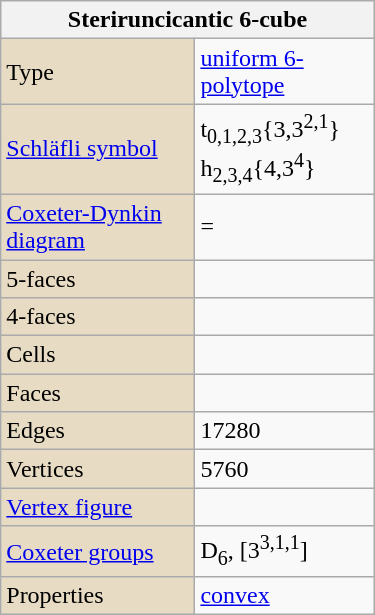<table class="wikitable" align="right" style="margin-left:10px" width="250">
<tr>
<th bgcolor=#e7dcc3 colspan=2>Steriruncicantic 6-cube</th>
</tr>
<tr>
<td bgcolor=#e7dcc3>Type</td>
<td><a href='#'>uniform 6-polytope</a></td>
</tr>
<tr>
<td bgcolor=#e7dcc3><a href='#'>Schläfli symbol</a></td>
<td>t<sub>0,1,2,3</sub>{3,3<sup>2,1</sup>}<br>h<sub>2,3,4</sub>{4,3<sup>4</sup>}</td>
</tr>
<tr>
<td bgcolor=#e7dcc3><a href='#'>Coxeter-Dynkin diagram</a></td>
<td> = </td>
</tr>
<tr>
<td bgcolor=#e7dcc3>5-faces</td>
<td></td>
</tr>
<tr>
<td bgcolor=#e7dcc3>4-faces</td>
<td></td>
</tr>
<tr>
<td bgcolor=#e7dcc3>Cells</td>
<td></td>
</tr>
<tr>
<td bgcolor=#e7dcc3>Faces</td>
<td></td>
</tr>
<tr>
<td bgcolor=#e7dcc3>Edges</td>
<td>17280</td>
</tr>
<tr>
<td bgcolor=#e7dcc3>Vertices</td>
<td>5760</td>
</tr>
<tr>
<td bgcolor=#e7dcc3><a href='#'>Vertex figure</a></td>
<td></td>
</tr>
<tr>
<td bgcolor=#e7dcc3><a href='#'>Coxeter groups</a></td>
<td>D<sub>6</sub>, [3<sup>3,1,1</sup>]</td>
</tr>
<tr>
<td bgcolor=#e7dcc3>Properties</td>
<td><a href='#'>convex</a></td>
</tr>
</table>
